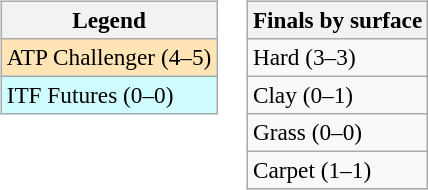<table>
<tr valign=top>
<td><br><table class=wikitable style=font-size:97%>
<tr>
<th>Legend</th>
</tr>
<tr bgcolor=moccasin>
<td>ATP Challenger (4–5)</td>
</tr>
<tr bgcolor=cffcff>
<td>ITF Futures (0–0)</td>
</tr>
</table>
</td>
<td><br><table class=wikitable style=font-size:97%>
<tr>
<th>Finals by surface</th>
</tr>
<tr>
<td>Hard (3–3)</td>
</tr>
<tr>
<td>Clay (0–1)</td>
</tr>
<tr>
<td>Grass (0–0)</td>
</tr>
<tr>
<td>Carpet (1–1)</td>
</tr>
</table>
</td>
</tr>
</table>
